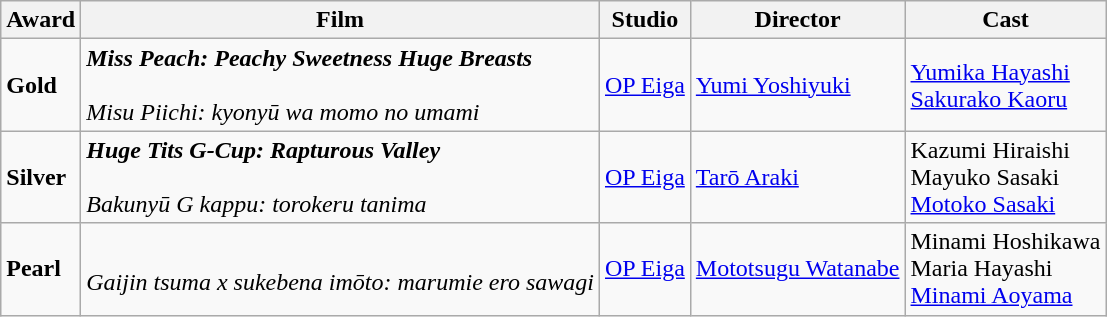<table class="wikitable">
<tr>
<th>Award</th>
<th>Film</th>
<th>Studio</th>
<th>Director</th>
<th>Cast</th>
</tr>
<tr>
<td><strong>Gold</strong></td>
<td><strong><em>Miss Peach: Peachy Sweetness Huge Breasts</em></strong><br><br><em>Misu Piichi: kyonyū wa momo no umami</em></td>
<td><a href='#'>OP Eiga</a></td>
<td><a href='#'>Yumi Yoshiyuki</a></td>
<td><a href='#'>Yumika Hayashi</a><br><a href='#'>Sakurako Kaoru</a></td>
</tr>
<tr>
<td><strong>Silver</strong></td>
<td><strong><em>Huge Tits G-Cup: Rapturous Valley</em></strong><br><br><em>Bakunyū G kappu: torokeru tanima</em></td>
<td><a href='#'>OP Eiga</a></td>
<td><a href='#'>Tarō Araki</a></td>
<td>Kazumi Hiraishi<br>Mayuko Sasaki<br><a href='#'>Motoko Sasaki</a></td>
</tr>
<tr>
<td><strong>Pearl</strong></td>
<td><br><em>Gaijin tsuma x sukebena imōto: marumie ero sawagi </em></td>
<td><a href='#'>OP Eiga</a></td>
<td><a href='#'>Mototsugu Watanabe</a></td>
<td>Minami Hoshikawa<br>Maria Hayashi<br><a href='#'>Minami Aoyama</a></td>
</tr>
</table>
